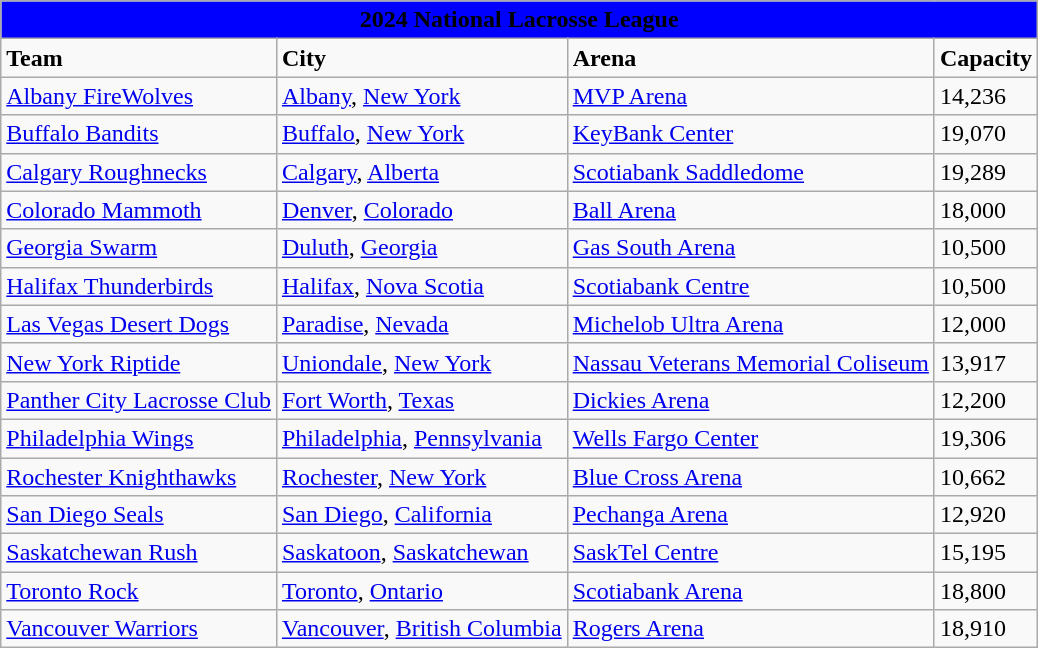<table class="wikitable" style="width:auto">
<tr>
<td bgcolor="#0000FF" align="center" colspan="6"><strong><span>2024 National Lacrosse League</span></strong></td>
</tr>
<tr>
<td><strong>Team</strong></td>
<td><strong>City</strong></td>
<td><strong>Arena</strong></td>
<td><strong>Capacity</strong></td>
</tr>
<tr>
<td><a href='#'>Albany FireWolves</a></td>
<td><a href='#'>Albany</a>, <a href='#'>New York</a></td>
<td><a href='#'>MVP Arena</a></td>
<td>14,236</td>
</tr>
<tr>
<td><a href='#'>Buffalo Bandits</a></td>
<td><a href='#'>Buffalo</a>, <a href='#'>New York</a></td>
<td><a href='#'>KeyBank Center</a></td>
<td>19,070</td>
</tr>
<tr>
<td><a href='#'>Calgary Roughnecks</a></td>
<td><a href='#'>Calgary</a>, <a href='#'>Alberta</a></td>
<td><a href='#'>Scotiabank Saddledome</a></td>
<td>19,289</td>
</tr>
<tr>
<td><a href='#'>Colorado Mammoth</a></td>
<td><a href='#'>Denver</a>, <a href='#'>Colorado</a></td>
<td><a href='#'>Ball Arena</a></td>
<td>18,000</td>
</tr>
<tr>
<td><a href='#'>Georgia Swarm</a></td>
<td><a href='#'>Duluth</a>, <a href='#'>Georgia</a></td>
<td><a href='#'>Gas South Arena</a></td>
<td>10,500</td>
</tr>
<tr>
<td><a href='#'>Halifax Thunderbirds</a></td>
<td><a href='#'>Halifax</a>, <a href='#'>Nova Scotia</a></td>
<td><a href='#'>Scotiabank Centre</a></td>
<td>10,500</td>
</tr>
<tr>
<td><a href='#'>Las Vegas Desert Dogs</a></td>
<td><a href='#'>Paradise</a>, <a href='#'>Nevada</a></td>
<td><a href='#'>Michelob Ultra Arena</a></td>
<td>12,000</td>
</tr>
<tr>
<td><a href='#'>New York Riptide</a></td>
<td><a href='#'>Uniondale</a>, <a href='#'>New York</a></td>
<td><a href='#'>Nassau Veterans Memorial Coliseum</a></td>
<td>13,917</td>
</tr>
<tr>
<td><a href='#'>Panther City Lacrosse Club</a></td>
<td><a href='#'>Fort Worth</a>, <a href='#'>Texas</a></td>
<td><a href='#'>Dickies Arena</a></td>
<td>12,200</td>
</tr>
<tr>
<td><a href='#'>Philadelphia Wings</a></td>
<td><a href='#'>Philadelphia</a>, <a href='#'>Pennsylvania</a></td>
<td><a href='#'>Wells Fargo Center</a></td>
<td>19,306</td>
</tr>
<tr>
<td><a href='#'>Rochester Knighthawks</a></td>
<td><a href='#'>Rochester</a>, <a href='#'>New York</a></td>
<td><a href='#'>Blue Cross Arena</a></td>
<td>10,662</td>
</tr>
<tr>
<td><a href='#'>San Diego Seals</a></td>
<td><a href='#'>San Diego</a>, <a href='#'>California</a></td>
<td><a href='#'>Pechanga Arena</a></td>
<td>12,920</td>
</tr>
<tr>
<td><a href='#'>Saskatchewan Rush</a></td>
<td><a href='#'>Saskatoon</a>, <a href='#'>Saskatchewan</a></td>
<td><a href='#'>SaskTel Centre</a></td>
<td>15,195</td>
</tr>
<tr>
<td><a href='#'>Toronto Rock</a></td>
<td><a href='#'>Toronto</a>, <a href='#'>Ontario</a></td>
<td><a href='#'>Scotiabank Arena</a></td>
<td>18,800</td>
</tr>
<tr>
<td><a href='#'>Vancouver Warriors</a></td>
<td><a href='#'>Vancouver</a>, <a href='#'>British Columbia</a></td>
<td><a href='#'>Rogers Arena</a></td>
<td>18,910</td>
</tr>
</table>
